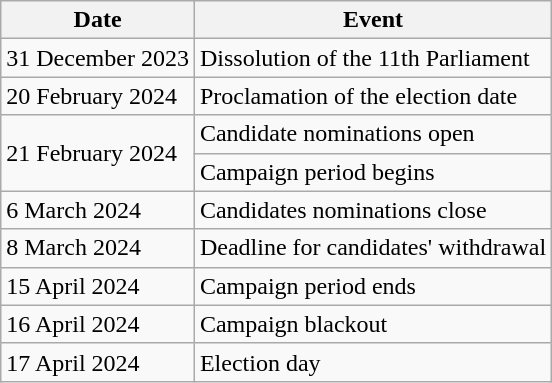<table class="wikitable">
<tr>
<th>Date</th>
<th>Event</th>
</tr>
<tr>
<td>31 December 2023</td>
<td>Dissolution of the 11th Parliament</td>
</tr>
<tr>
<td>20 February 2024</td>
<td>Proclamation of the election date</td>
</tr>
<tr>
<td rowspan="2">21 February 2024</td>
<td>Candidate nominations open</td>
</tr>
<tr>
<td>Campaign period begins</td>
</tr>
<tr>
<td>6 March 2024</td>
<td>Candidates nominations close</td>
</tr>
<tr>
<td>8 March 2024</td>
<td>Deadline for candidates' withdrawal</td>
</tr>
<tr>
<td>15 April 2024</td>
<td>Campaign period ends</td>
</tr>
<tr>
<td>16 April 2024</td>
<td>Campaign blackout</td>
</tr>
<tr>
<td>17 April 2024</td>
<td>Election day</td>
</tr>
</table>
